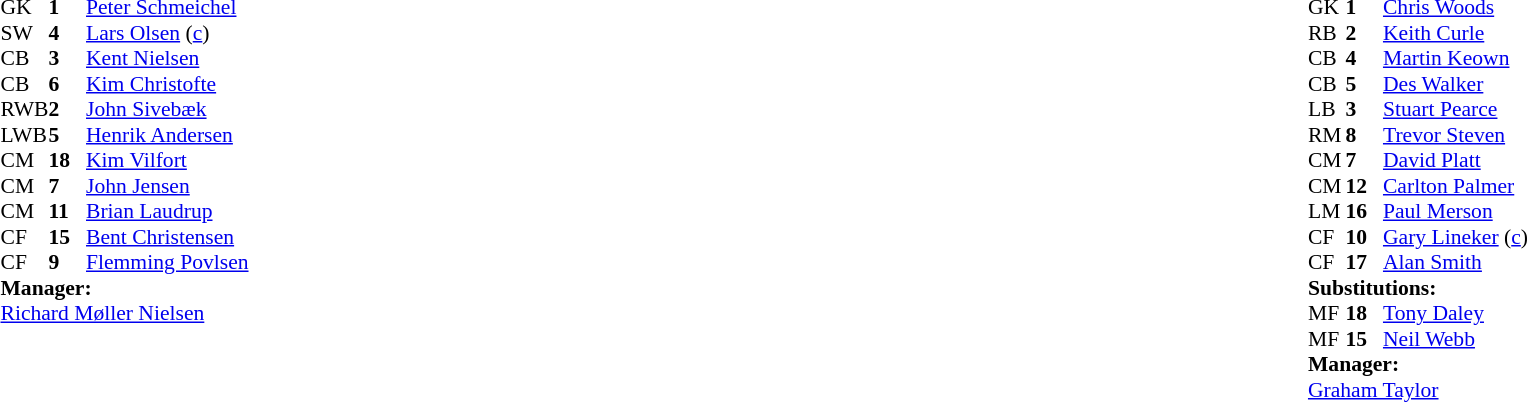<table style="width:100%;">
<tr>
<td style="vertical-align:top; width:40%;"><br><table style="font-size:90%" cellspacing="0" cellpadding="0">
<tr>
<th width="25"></th>
<th width="25"></th>
</tr>
<tr>
<td>GK</td>
<td><strong>1</strong></td>
<td><a href='#'>Peter Schmeichel</a></td>
</tr>
<tr>
<td>SW</td>
<td><strong>4</strong></td>
<td><a href='#'>Lars Olsen</a> (<a href='#'>c</a>)</td>
</tr>
<tr>
<td>CB</td>
<td><strong>3</strong></td>
<td><a href='#'>Kent Nielsen</a></td>
</tr>
<tr>
<td>CB</td>
<td><strong>6</strong></td>
<td><a href='#'>Kim Christofte</a></td>
</tr>
<tr>
<td>RWB</td>
<td><strong>2</strong></td>
<td><a href='#'>John Sivebæk</a></td>
<td></td>
</tr>
<tr>
<td>LWB</td>
<td><strong>5</strong></td>
<td><a href='#'>Henrik Andersen</a></td>
</tr>
<tr>
<td>CM</td>
<td><strong>18</strong></td>
<td><a href='#'>Kim Vilfort</a></td>
</tr>
<tr>
<td>CM</td>
<td><strong>7</strong></td>
<td><a href='#'>John Jensen</a></td>
</tr>
<tr>
<td>CM</td>
<td><strong>11</strong></td>
<td><a href='#'>Brian Laudrup</a></td>
</tr>
<tr>
<td>CF</td>
<td><strong>15</strong></td>
<td><a href='#'>Bent Christensen</a></td>
</tr>
<tr>
<td>CF</td>
<td><strong>9</strong></td>
<td><a href='#'>Flemming Povlsen</a></td>
</tr>
<tr>
<td colspan=3><strong>Manager:</strong></td>
</tr>
<tr>
<td colspan=3><a href='#'>Richard Møller Nielsen</a></td>
</tr>
</table>
</td>
<td valign="top"></td>
<td style="vertical-align:top; width:50%;"><br><table style="font-size:90%; margin:auto;" cellspacing="0" cellpadding="0">
<tr>
<th width=25></th>
<th width=25></th>
</tr>
<tr>
<td>GK</td>
<td><strong>1</strong></td>
<td><a href='#'>Chris Woods</a></td>
</tr>
<tr>
<td>RB</td>
<td><strong>2</strong></td>
<td><a href='#'>Keith Curle</a></td>
<td></td>
<td></td>
</tr>
<tr>
<td>CB</td>
<td><strong>4</strong></td>
<td><a href='#'>Martin Keown</a></td>
<td></td>
</tr>
<tr>
<td>CB</td>
<td><strong>5</strong></td>
<td><a href='#'>Des Walker</a></td>
</tr>
<tr>
<td>LB</td>
<td><strong>3</strong></td>
<td><a href='#'>Stuart Pearce</a></td>
</tr>
<tr>
<td>RM</td>
<td><strong>8</strong></td>
<td><a href='#'>Trevor Steven</a></td>
</tr>
<tr>
<td>CM</td>
<td><strong>7</strong></td>
<td><a href='#'>David Platt</a></td>
</tr>
<tr>
<td>CM</td>
<td><strong>12</strong></td>
<td><a href='#'>Carlton Palmer</a></td>
</tr>
<tr>
<td>LM</td>
<td><strong>16</strong></td>
<td><a href='#'>Paul Merson</a></td>
<td></td>
<td></td>
</tr>
<tr>
<td>CF</td>
<td><strong>10</strong></td>
<td><a href='#'>Gary Lineker</a> (<a href='#'>c</a>)</td>
</tr>
<tr>
<td>CF</td>
<td><strong>17</strong></td>
<td><a href='#'>Alan Smith</a></td>
</tr>
<tr>
<td colspan=3><strong>Substitutions:</strong></td>
</tr>
<tr>
<td>MF</td>
<td><strong>18</strong></td>
<td><a href='#'>Tony Daley</a></td>
<td></td>
<td></td>
</tr>
<tr>
<td>MF</td>
<td><strong>15</strong></td>
<td><a href='#'>Neil Webb</a></td>
<td></td>
<td></td>
</tr>
<tr>
<td colspan=3><strong>Manager:</strong></td>
</tr>
<tr>
<td colspan=3><a href='#'>Graham Taylor</a></td>
</tr>
</table>
</td>
</tr>
</table>
